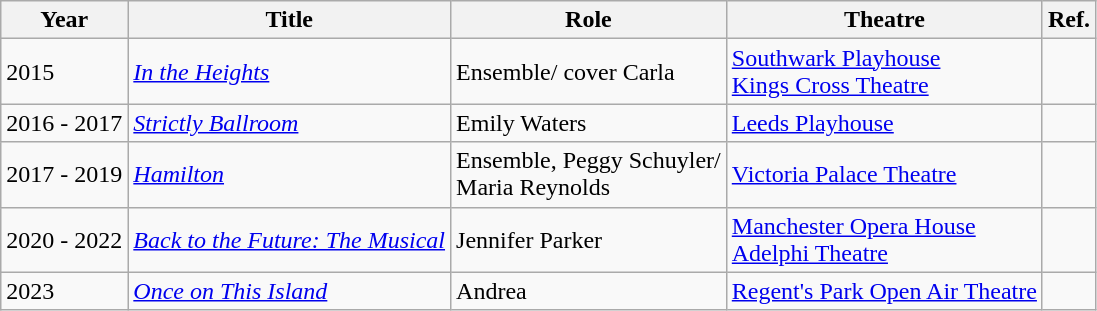<table class="wikitable">
<tr>
<th>Year</th>
<th>Title</th>
<th>Role</th>
<th>Theatre</th>
<th>Ref.</th>
</tr>
<tr>
<td>2015</td>
<td><em><a href='#'>In the Heights</a></em></td>
<td>Ensemble/ cover Carla</td>
<td><a href='#'>Southwark Playhouse</a><br><a href='#'>Kings Cross Theatre</a></td>
<td></td>
</tr>
<tr>
<td>2016 - 2017</td>
<td><a href='#'><em>Strictly Ballroom</em></a></td>
<td>Emily Waters</td>
<td><a href='#'>Leeds Playhouse</a></td>
<td></td>
</tr>
<tr>
<td>2017 - 2019</td>
<td><em><a href='#'>Hamilton</a></em></td>
<td>Ensemble, Peggy Schuyler/<br>Maria Reynolds</td>
<td><a href='#'>Victoria Palace Theatre</a></td>
<td></td>
</tr>
<tr>
<td>2020 - 2022</td>
<td><em><a href='#'>Back to the Future: The Musical</a></em></td>
<td>Jennifer Parker</td>
<td><a href='#'>Manchester Opera House</a><br><a href='#'>Adelphi Theatre</a></td>
<td></td>
</tr>
<tr>
<td>2023</td>
<td><em><a href='#'>Once on This Island</a></em></td>
<td>Andrea</td>
<td><a href='#'>Regent's Park Open Air Theatre</a></td>
<td></td>
</tr>
</table>
